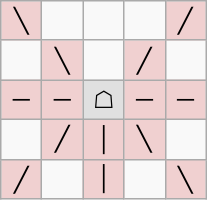<table border="1" class="wikitable">
<tr align=center>
<td width="20" style="background:#f0d0d0;">╲</td>
<td width="20"> </td>
<td width="20"> </td>
<td width="20"> </td>
<td width="20" style="background:#f0d0d0;">╱</td>
</tr>
<tr align=center>
<td> </td>
<td style="background:#f0d0d0;">╲</td>
<td> </td>
<td style="background:#f0d0d0;">╱</td>
<td> </td>
</tr>
<tr align=center>
<td style="background:#f0d0d0;">─</td>
<td style="background:#f0d0d0;">─</td>
<td style="background:#e0e0e0;">☖</td>
<td style="background:#f0d0d0;">─</td>
<td style="background:#f0d0d0;">─</td>
</tr>
<tr align=center>
<td> </td>
<td style="background:#f0d0d0;">╱</td>
<td style="background:#f0d0d0;">│</td>
<td style="background:#f0d0d0;">╲</td>
<td> </td>
</tr>
<tr align=center>
<td style="background:#f0d0d0;">╱</td>
<td> </td>
<td style="background:#f0d0d0;">│</td>
<td> </td>
<td style="background:#f0d0d0;">╲</td>
</tr>
</table>
